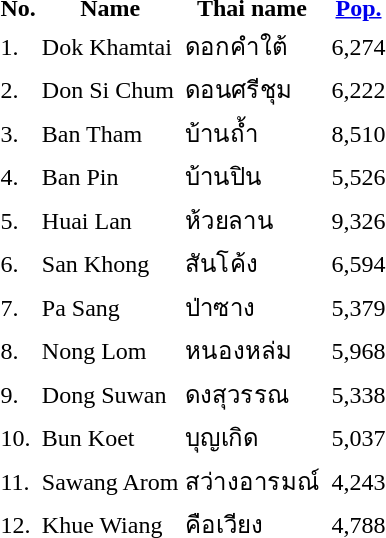<table>
<tr>
<th>No.</th>
<th>Name</th>
<th>Thai name</th>
<th></th>
<th><a href='#'>Pop.</a></th>
</tr>
<tr>
<td>1.</td>
<td>Dok Khamtai</td>
<td>ดอกคำใต้</td>
<td></td>
<td>6,274</td>
<td></td>
</tr>
<tr>
<td>2.</td>
<td>Don Si Chum</td>
<td>ดอนศรีชุม</td>
<td></td>
<td>6,222</td>
<td></td>
</tr>
<tr>
<td>3.</td>
<td>Ban Tham</td>
<td>บ้านถ้ำ</td>
<td></td>
<td>8,510</td>
<td></td>
</tr>
<tr>
<td>4.</td>
<td>Ban Pin</td>
<td>บ้านปิน</td>
<td></td>
<td>5,526</td>
<td></td>
</tr>
<tr>
<td>5.</td>
<td>Huai Lan</td>
<td>ห้วยลาน</td>
<td></td>
<td>9,326</td>
<td></td>
</tr>
<tr>
<td>6.</td>
<td>San Khong</td>
<td>สันโค้ง</td>
<td></td>
<td>6,594</td>
<td></td>
</tr>
<tr>
<td>7.</td>
<td>Pa Sang</td>
<td>ป่าซาง</td>
<td></td>
<td>5,379</td>
<td></td>
</tr>
<tr>
<td>8.</td>
<td>Nong Lom</td>
<td>หนองหล่ม</td>
<td></td>
<td>5,968</td>
<td></td>
</tr>
<tr>
<td>9.</td>
<td>Dong Suwan</td>
<td>ดงสุวรรณ</td>
<td></td>
<td>5,338</td>
<td></td>
</tr>
<tr>
<td>10.</td>
<td>Bun Koet</td>
<td>บุญเกิด</td>
<td></td>
<td>5,037</td>
<td></td>
</tr>
<tr>
<td>11.</td>
<td>Sawang Arom</td>
<td>สว่างอารมณ์</td>
<td></td>
<td>4,243</td>
<td></td>
</tr>
<tr>
<td>12.</td>
<td>Khue Wiang</td>
<td>คือเวียง</td>
<td></td>
<td>4,788</td>
<td></td>
</tr>
</table>
